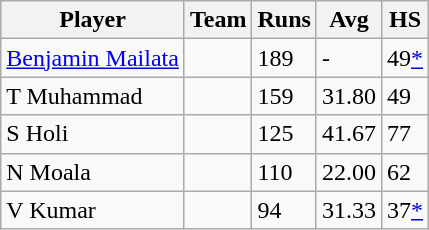<table class="wikitable">
<tr>
<th>Player</th>
<th>Team</th>
<th>Runs</th>
<th>Avg</th>
<th>HS</th>
</tr>
<tr>
<td><a href='#'>Benjamin Mailata</a></td>
<td></td>
<td>189</td>
<td>-</td>
<td>49<a href='#'>*</a></td>
</tr>
<tr>
<td>T Muhammad</td>
<td></td>
<td>159</td>
<td>31.80</td>
<td>49</td>
</tr>
<tr>
<td>S Holi</td>
<td></td>
<td>125</td>
<td>41.67</td>
<td>77</td>
</tr>
<tr>
<td>N Moala</td>
<td></td>
<td>110</td>
<td>22.00</td>
<td>62</td>
</tr>
<tr>
<td>V Kumar</td>
<td></td>
<td>94</td>
<td>31.33</td>
<td>37<a href='#'>*</a></td>
</tr>
</table>
